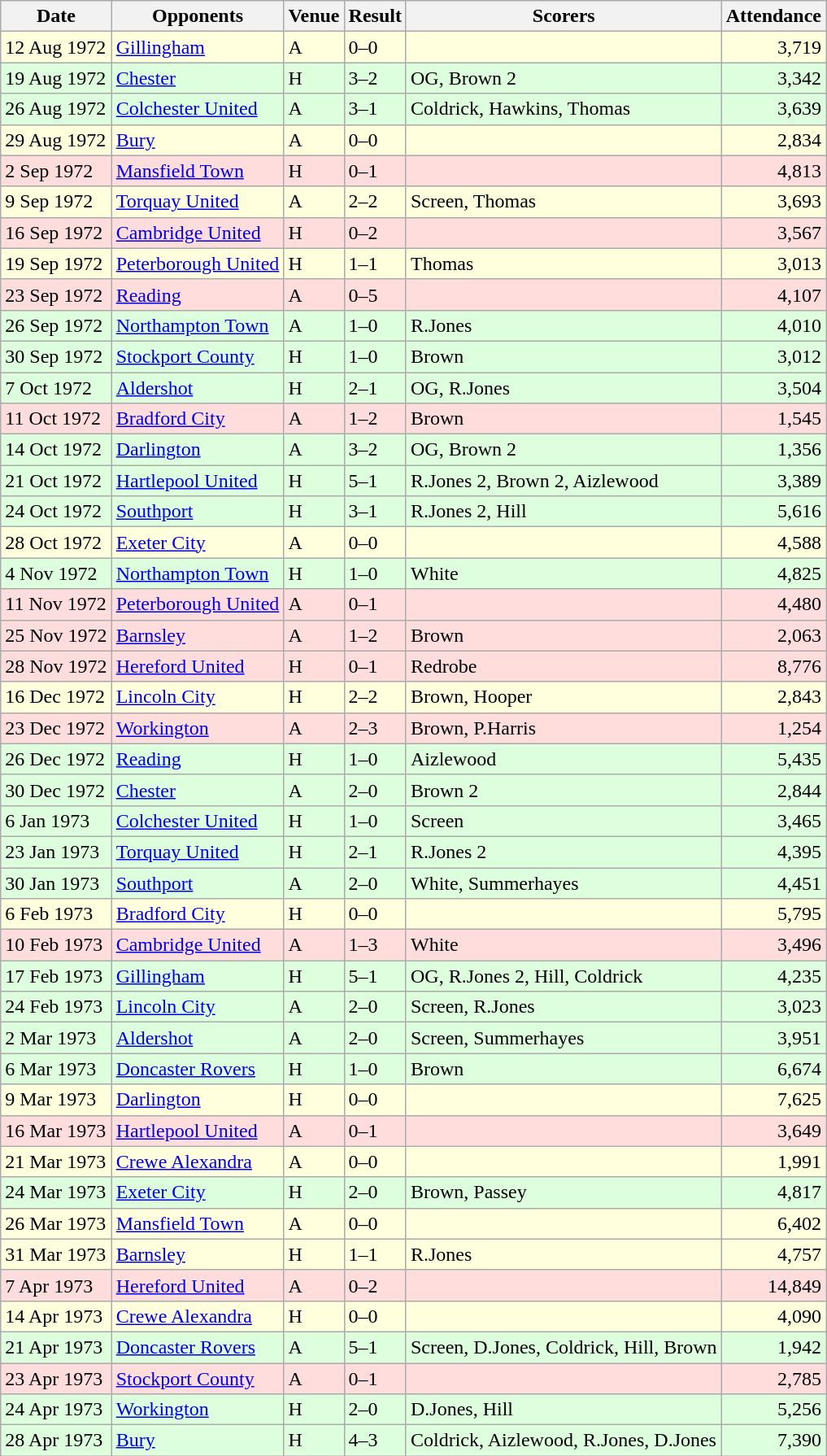<table class="wikitable sortable">
<tr>
<th>Date</th>
<th>Opponents</th>
<th>Venue</th>
<th>Result</th>
<th>Scorers</th>
<th>Attendance</th>
</tr>
<tr bgcolor="#ffffdd">
<td>12 Aug 1972</td>
<td><a href='#'>Gillingham</a></td>
<td>A</td>
<td>0–0</td>
<td></td>
<td align="right">3,719</td>
</tr>
<tr bgcolor="#ddffdd">
<td>19 Aug 1972</td>
<td><a href='#'>Chester</a></td>
<td>H</td>
<td>3–2</td>
<td>OG, Brown 2</td>
<td align="right">3,342</td>
</tr>
<tr bgcolor="#ddffdd">
<td>26 Aug 1972</td>
<td><a href='#'>Colchester United</a></td>
<td>A</td>
<td>3–1</td>
<td>Coldrick, Hawkins, Thomas</td>
<td align="right">3,639</td>
</tr>
<tr bgcolor="#ffffdd">
<td>29 Aug 1972</td>
<td><a href='#'>Bury</a></td>
<td>A</td>
<td>0–0</td>
<td></td>
<td align="right">2,834</td>
</tr>
<tr bgcolor="#ffdddd">
<td>2 Sep 1972</td>
<td><a href='#'>Mansfield Town</a></td>
<td>H</td>
<td>0–1</td>
<td></td>
<td align="right">4,813</td>
</tr>
<tr bgcolor="#ffffdd">
<td>9 Sep 1972</td>
<td><a href='#'>Torquay United</a></td>
<td>A</td>
<td>2–2</td>
<td>Screen, Thomas</td>
<td align="right">3,693</td>
</tr>
<tr bgcolor="#ffdddd">
<td>16 Sep 1972</td>
<td><a href='#'>Cambridge United</a></td>
<td>H</td>
<td>0–2</td>
<td></td>
<td align="right">3,567</td>
</tr>
<tr bgcolor="#ffffdd">
<td>19 Sep 1972</td>
<td><a href='#'>Peterborough United</a></td>
<td>H</td>
<td>1–1</td>
<td>Thomas</td>
<td align="right">3,013</td>
</tr>
<tr bgcolor="#ffdddd">
<td>23 Sep 1972</td>
<td><a href='#'>Reading</a></td>
<td>A</td>
<td>0–5</td>
<td></td>
<td align="right">4,107</td>
</tr>
<tr bgcolor="#ddffdd">
<td>26 Sep 1972</td>
<td><a href='#'>Northampton Town</a></td>
<td>A</td>
<td>1–0</td>
<td>R.Jones</td>
<td align="right">4,010</td>
</tr>
<tr bgcolor="#ddffdd">
<td>30 Sep 1972</td>
<td><a href='#'>Stockport County</a></td>
<td>H</td>
<td>1–0</td>
<td>Brown</td>
<td align="right">3,012</td>
</tr>
<tr bgcolor="#ddffdd">
<td>7 Oct 1972</td>
<td><a href='#'>Aldershot</a></td>
<td>H</td>
<td>2–1</td>
<td>OG, R.Jones</td>
<td align="right">3,504</td>
</tr>
<tr bgcolor="#ffdddd">
<td>11 Oct 1972</td>
<td><a href='#'>Bradford City</a></td>
<td>A</td>
<td>1–2</td>
<td>Brown</td>
<td align="right">1,545</td>
</tr>
<tr bgcolor="#ddffdd">
<td>14 Oct 1972</td>
<td><a href='#'>Darlington</a></td>
<td>A</td>
<td>3–2</td>
<td>OG, Brown 2</td>
<td align="right">1,356</td>
</tr>
<tr bgcolor="#ddffdd">
<td>21 Oct 1972</td>
<td><a href='#'>Hartlepool United</a></td>
<td>H</td>
<td>5–1</td>
<td>R.Jones 2, Brown 2, Aizlewood</td>
<td align="right">3,389</td>
</tr>
<tr bgcolor="#ddffdd">
<td>24 Oct 1972</td>
<td><a href='#'>Southport</a></td>
<td>H</td>
<td>3–1</td>
<td>R.Jones 2, Hill</td>
<td align="right">5,616</td>
</tr>
<tr bgcolor="#ffffdd">
<td>28 Oct 1972</td>
<td><a href='#'>Exeter City</a></td>
<td>A</td>
<td>0–0</td>
<td></td>
<td align="right">4,588</td>
</tr>
<tr bgcolor="#ddffdd">
<td>4 Nov 1972</td>
<td><a href='#'>Northampton Town</a></td>
<td>H</td>
<td>1–0</td>
<td>White</td>
<td align="right">4,825</td>
</tr>
<tr bgcolor="#ffdddd">
<td>11 Nov 1972</td>
<td><a href='#'>Peterborough United</a></td>
<td>A</td>
<td>0–1</td>
<td></td>
<td align="right">4,480</td>
</tr>
<tr bgcolor="#ffdddd">
<td>25 Nov 1972</td>
<td><a href='#'>Barnsley</a></td>
<td>A</td>
<td>1–2</td>
<td>Brown</td>
<td align="right">2,063</td>
</tr>
<tr bgcolor="#ffdddd">
<td>28 Nov 1972</td>
<td><a href='#'>Hereford United</a></td>
<td>H</td>
<td>0–1</td>
<td>Redrobe</td>
<td align="right">8,776</td>
</tr>
<tr bgcolor="#ffffdd">
<td>16 Dec 1972</td>
<td><a href='#'>Lincoln City</a></td>
<td>H</td>
<td>2–2</td>
<td>Brown, Hooper</td>
<td align="right">2,843</td>
</tr>
<tr bgcolor="#ffdddd">
<td>23 Dec 1972</td>
<td><a href='#'>Workington</a></td>
<td>A</td>
<td>2–3</td>
<td>Brown, P.Harris</td>
<td align="right">1,254</td>
</tr>
<tr bgcolor="#ddffdd">
<td>26 Dec 1972</td>
<td><a href='#'>Reading</a></td>
<td>H</td>
<td>1–0</td>
<td>Aizlewood</td>
<td align="right">5,435</td>
</tr>
<tr bgcolor="#ddffdd">
<td>30 Dec 1972</td>
<td><a href='#'>Chester</a></td>
<td>A</td>
<td>2–0</td>
<td>Brown 2</td>
<td align="right">2,844</td>
</tr>
<tr bgcolor="#ddffdd">
<td>6 Jan 1973</td>
<td><a href='#'>Colchester United</a></td>
<td>H</td>
<td>1–0</td>
<td>Screen</td>
<td align="right">3,465</td>
</tr>
<tr bgcolor="#ddffdd">
<td>23 Jan 1973</td>
<td><a href='#'>Torquay United</a></td>
<td>H</td>
<td>2–1</td>
<td>R.Jones 2</td>
<td align="right">4,395</td>
</tr>
<tr bgcolor="#ddffdd">
<td>30 Jan 1973</td>
<td><a href='#'>Southport</a></td>
<td>A</td>
<td>2–0</td>
<td>White, Summerhayes</td>
<td align="right">4,451</td>
</tr>
<tr bgcolor="#ffffdd">
<td>6 Feb 1973</td>
<td><a href='#'>Bradford City</a></td>
<td>H</td>
<td>0–0</td>
<td></td>
<td align="right">5,795</td>
</tr>
<tr bgcolor="#ffdddd">
<td>10 Feb 1973</td>
<td><a href='#'>Cambridge United</a></td>
<td>A</td>
<td>1–3</td>
<td>White</td>
<td align="right">3,496</td>
</tr>
<tr bgcolor="#ddffdd">
<td>17 Feb 1973</td>
<td><a href='#'>Gillingham</a></td>
<td>H</td>
<td>5–1</td>
<td>OG, R.Jones 2, Hill, Coldrick</td>
<td align="right">4,235</td>
</tr>
<tr bgcolor="#ddffdd">
<td>24 Feb 1973</td>
<td><a href='#'>Lincoln City</a></td>
<td>A</td>
<td>2–0</td>
<td>Screen, R.Jones</td>
<td align="right">3,023</td>
</tr>
<tr bgcolor="#ddffdd">
<td>2 Mar 1973</td>
<td><a href='#'>Aldershot</a></td>
<td>A</td>
<td>2–0</td>
<td>Screen, Summerhayes</td>
<td align="right">3,951</td>
</tr>
<tr bgcolor="#ddffdd">
<td>6 Mar 1973</td>
<td><a href='#'>Doncaster Rovers</a></td>
<td>H</td>
<td>1–0</td>
<td>Brown</td>
<td align="right">6,674</td>
</tr>
<tr bgcolor="#ffffdd">
<td>9 Mar 1973</td>
<td><a href='#'>Darlington</a></td>
<td>H</td>
<td>0–0</td>
<td></td>
<td align="right">7,625</td>
</tr>
<tr bgcolor="#ffdddd">
<td>16 Mar 1973</td>
<td><a href='#'>Hartlepool United</a></td>
<td>A</td>
<td>0–1</td>
<td></td>
<td align="right">3,649</td>
</tr>
<tr bgcolor="#ffffdd">
<td>21 Mar 1973</td>
<td><a href='#'>Crewe Alexandra</a></td>
<td>A</td>
<td>0–0</td>
<td></td>
<td align="right">1,991</td>
</tr>
<tr bgcolor="#ddffdd">
<td>24 Mar 1973</td>
<td><a href='#'>Exeter City</a></td>
<td>H</td>
<td>2–0</td>
<td>Brown, Passey</td>
<td align="right">4,817</td>
</tr>
<tr bgcolor="#ffffdd">
<td>26 Mar 1973</td>
<td><a href='#'>Mansfield Town</a></td>
<td>A</td>
<td>0–0</td>
<td></td>
<td align="right">6,402</td>
</tr>
<tr bgcolor="#ffffdd">
<td>31 Mar 1973</td>
<td><a href='#'>Barnsley</a></td>
<td>H</td>
<td>1–1</td>
<td>R.Jones</td>
<td align="right">4,757</td>
</tr>
<tr bgcolor="#ffdddd">
<td>7 Apr 1973</td>
<td><a href='#'>Hereford United</a></td>
<td>A</td>
<td>0–2</td>
<td></td>
<td align="right">14,849</td>
</tr>
<tr bgcolor="#ffffdd">
<td>14 Apr 1973</td>
<td><a href='#'>Crewe Alexandra</a></td>
<td>H</td>
<td>0–0</td>
<td></td>
<td align="right">4,090</td>
</tr>
<tr bgcolor="#ddffdd">
<td>21 Apr 1973</td>
<td><a href='#'>Doncaster Rovers</a></td>
<td>A</td>
<td>5–1</td>
<td>Screen, D.Jones, Coldrick, Hill, Brown</td>
<td align="right">1,942</td>
</tr>
<tr bgcolor="#ffdddd">
<td>23 Apr 1973</td>
<td><a href='#'>Stockport County</a></td>
<td>A</td>
<td>0–1</td>
<td></td>
<td align="right">2,785</td>
</tr>
<tr bgcolor="#ddffdd">
<td>24 Apr 1973</td>
<td><a href='#'>Workington</a></td>
<td>H</td>
<td>2–0</td>
<td>D.Jones, Hill</td>
<td align="right">5,256</td>
</tr>
<tr bgcolor="#ddffdd">
<td>28 Apr 1973</td>
<td><a href='#'>Bury</a></td>
<td>H</td>
<td>4–3</td>
<td>Coldrick, Aizlewood, R.Jones, D.Jones</td>
<td align="right">7,390</td>
</tr>
</table>
